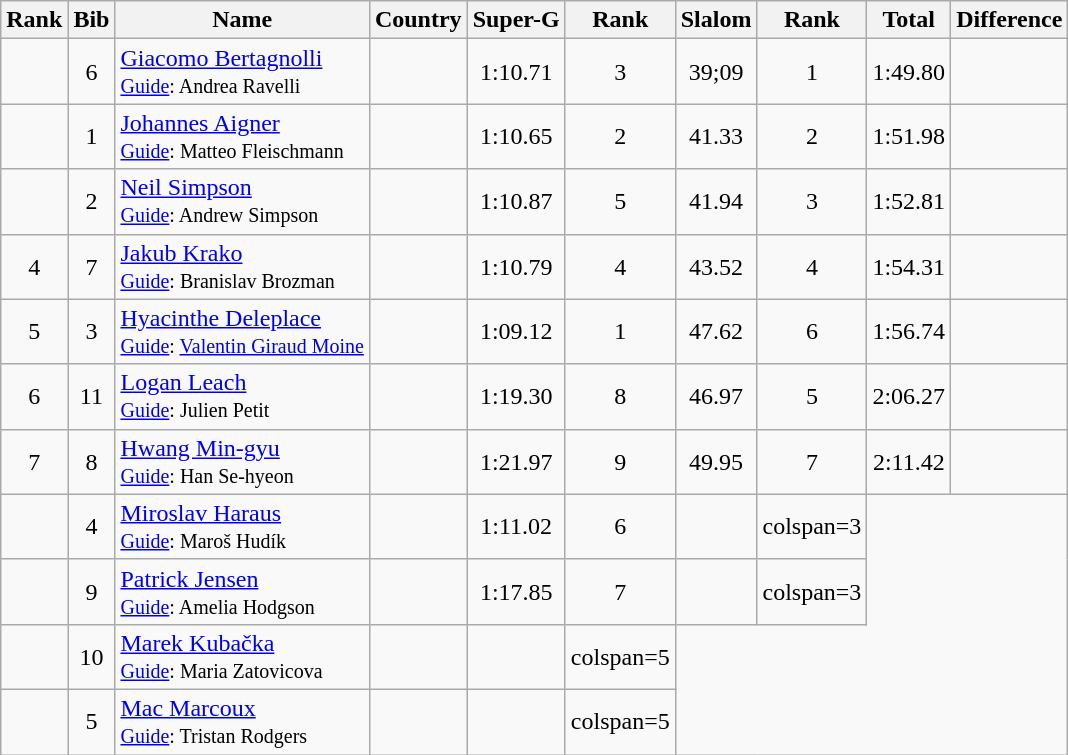<table class="wikitable sortable" style="text-align:center">
<tr>
<th>Rank</th>
<th>Bib</th>
<th>Name</th>
<th>Country</th>
<th>Super-G</th>
<th>Rank</th>
<th>Slalom</th>
<th>Rank</th>
<th>Total</th>
<th>Difference</th>
</tr>
<tr>
<td></td>
<td>6</td>
<td align="left"><a href='#'>Giacomo Bertagnolli</a><br><small><a href='#'>Guide</a>: Andrea Ravelli</small></td>
<td align="left"></td>
<td>1:10.71</td>
<td>3</td>
<td>39;09</td>
<td>1</td>
<td>1:49.80</td>
<td></td>
</tr>
<tr>
<td></td>
<td>1</td>
<td align="left"><a href='#'>Johannes Aigner</a><br><small><a href='#'>Guide</a>: Matteo Fleischmann</small></td>
<td align="left"></td>
<td>1:10.65</td>
<td>2</td>
<td>41.33</td>
<td>2</td>
<td>1:51.98</td>
<td></td>
</tr>
<tr>
<td></td>
<td>2</td>
<td align="left"><a href='#'>Neil Simpson</a><br><small><a href='#'>Guide</a>: Andrew Simpson</small></td>
<td align="left"></td>
<td>1:10.87</td>
<td>5</td>
<td>41.94</td>
<td>3</td>
<td>1:52.81</td>
<td></td>
</tr>
<tr>
<td>4</td>
<td>7</td>
<td align="left"><a href='#'>Jakub Krako</a><br><small><a href='#'>Guide</a>: Branislav Brozman</small></td>
<td align="left"></td>
<td>1:10.79</td>
<td>4</td>
<td>43.52</td>
<td>4</td>
<td>1:54.31</td>
<td></td>
</tr>
<tr>
<td>5</td>
<td>3</td>
<td align="left"><a href='#'>Hyacinthe Deleplace</a><br><small><a href='#'>Guide</a>: <a href='#'>Valentin Giraud Moine</a></small></td>
<td align="left"></td>
<td>1:09.12</td>
<td>1</td>
<td>47.62</td>
<td>6</td>
<td>1:56.74</td>
<td></td>
</tr>
<tr>
<td>6</td>
<td>11</td>
<td align="left"><a href='#'>Logan Leach</a><br><small><a href='#'>Guide</a>: Julien Petit</small></td>
<td align="left"></td>
<td>1:19.30</td>
<td>8</td>
<td>46.97</td>
<td>5</td>
<td>2:06.27</td>
<td></td>
</tr>
<tr>
<td>7</td>
<td>8</td>
<td align="left"><a href='#'>Hwang Min-gyu</a><br><small><a href='#'>Guide</a>: Han Se-hyeon</small></td>
<td align="left"></td>
<td>1:21.97</td>
<td>9</td>
<td>49.95</td>
<td>7</td>
<td>2:11.42</td>
<td></td>
</tr>
<tr>
<td></td>
<td>4</td>
<td align="left"><a href='#'>Miroslav Haraus</a><br><small><a href='#'>Guide</a>: Maroš Hudík</small></td>
<td align="left"></td>
<td>1:11.02</td>
<td>6</td>
<td></td>
<td>colspan=3 </td>
</tr>
<tr>
<td></td>
<td>9</td>
<td align="left"><a href='#'>Patrick Jensen</a><br><small><a href='#'>Guide</a>: Amelia Hodgson</small></td>
<td align="left"></td>
<td>1:17.85</td>
<td>7</td>
<td></td>
<td>colspan=3 </td>
</tr>
<tr>
<td></td>
<td>10</td>
<td align="left"><a href='#'>Marek Kubačka</a><br><small><a href='#'>Guide</a>: Maria Zatovicova</small></td>
<td align="left"></td>
<td></td>
<td>colspan=5 </td>
</tr>
<tr>
<td></td>
<td>5</td>
<td align="left"><a href='#'>Mac Marcoux</a><br><small><a href='#'>Guide</a>: Tristan Rodgers</small></td>
<td align="left"></td>
<td></td>
<td>colspan=5 </td>
</tr>
</table>
